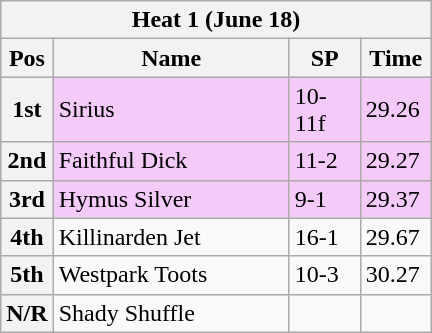<table class="wikitable">
<tr>
<th colspan="6">Heat 1 (June 18)</th>
</tr>
<tr>
<th width=20>Pos</th>
<th width=150>Name</th>
<th width=40>SP</th>
<th width=40>Time</th>
</tr>
<tr style="background: #f4caf9;">
<th>1st</th>
<td>Sirius</td>
<td>10-11f</td>
<td>29.26</td>
</tr>
<tr style="background: #f4caf9;">
<th>2nd</th>
<td>Faithful Dick</td>
<td>11-2</td>
<td>29.27</td>
</tr>
<tr style="background: #f4caf9;">
<th>3rd</th>
<td>Hymus Silver</td>
<td>9-1</td>
<td>29.37</td>
</tr>
<tr>
<th>4th</th>
<td>Killinarden Jet</td>
<td>16-1</td>
<td>29.67</td>
</tr>
<tr>
<th>5th</th>
<td>Westpark Toots</td>
<td>10-3</td>
<td>30.27</td>
</tr>
<tr>
<th>N/R</th>
<td>Shady Shuffle</td>
<td></td>
<td></td>
</tr>
</table>
